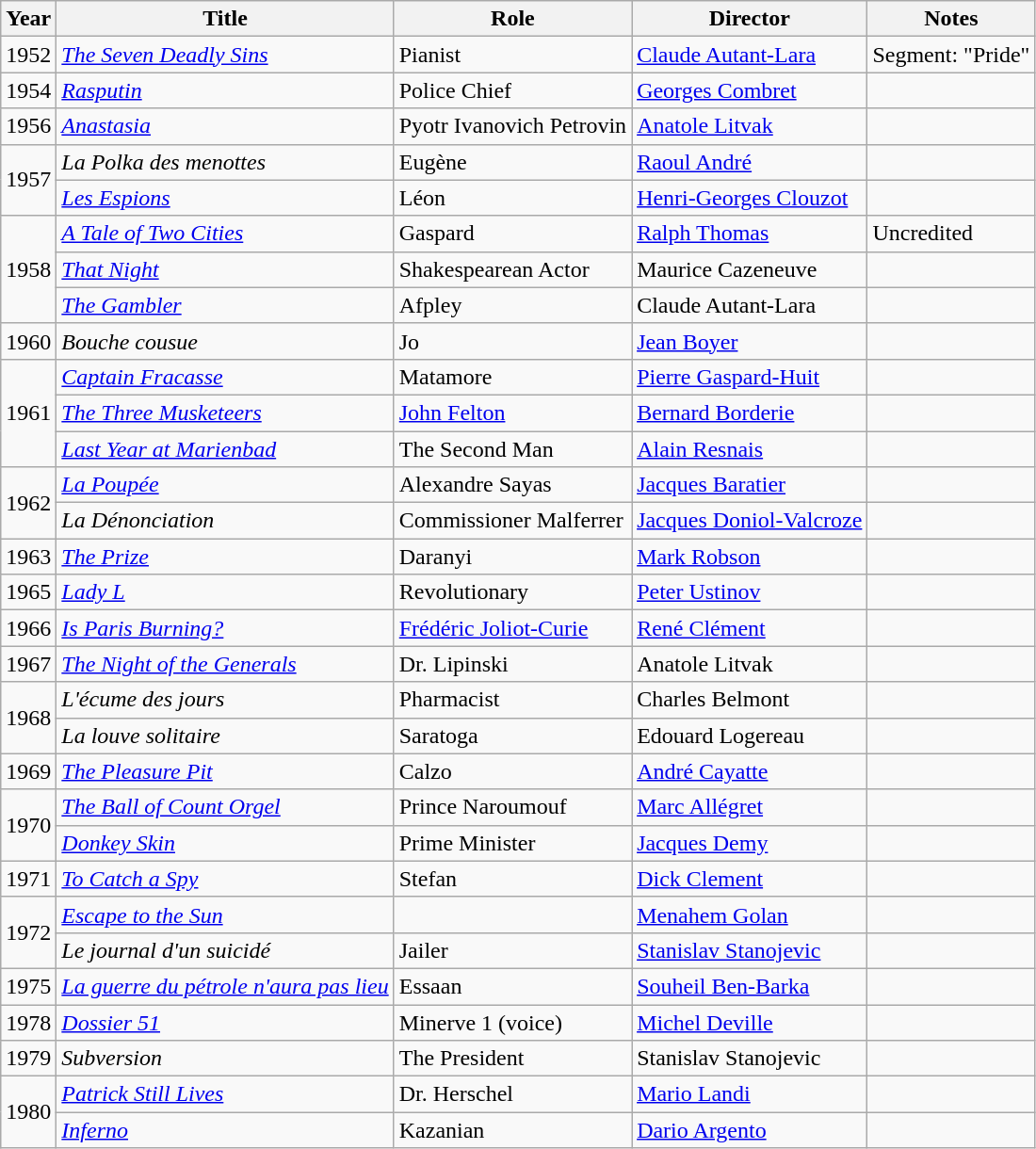<table class="wikitable">
<tr>
<th>Year</th>
<th>Title</th>
<th>Role</th>
<th>Director</th>
<th>Notes</th>
</tr>
<tr>
<td>1952</td>
<td><em><a href='#'>The Seven Deadly Sins</a></em></td>
<td>Pianist</td>
<td><a href='#'>Claude Autant-Lara</a></td>
<td>Segment: "Pride"</td>
</tr>
<tr>
<td>1954</td>
<td><em><a href='#'>Rasputin</a></em></td>
<td>Police Chief</td>
<td><a href='#'>Georges Combret</a></td>
<td></td>
</tr>
<tr>
<td>1956</td>
<td><em><a href='#'>Anastasia</a></em></td>
<td>Pyotr Ivanovich Petrovin</td>
<td><a href='#'>Anatole Litvak</a></td>
<td></td>
</tr>
<tr>
<td rowspan="2">1957</td>
<td><em>La Polka des menottes</em></td>
<td>Eugène</td>
<td><a href='#'>Raoul André</a></td>
<td></td>
</tr>
<tr>
<td><em><a href='#'>Les Espions</a></em></td>
<td>Léon</td>
<td><a href='#'>Henri-Georges Clouzot</a></td>
<td></td>
</tr>
<tr>
<td rowspan="3">1958</td>
<td><em><a href='#'>A Tale of Two Cities</a></em></td>
<td>Gaspard</td>
<td><a href='#'>Ralph Thomas</a></td>
<td>Uncredited</td>
</tr>
<tr>
<td><a href='#'><em>That Night</em></a></td>
<td>Shakespearean Actor</td>
<td>Maurice Cazeneuve</td>
<td></td>
</tr>
<tr>
<td><a href='#'><em>The Gambler</em></a></td>
<td>Afpley</td>
<td>Claude Autant-Lara</td>
<td></td>
</tr>
<tr>
<td>1960</td>
<td><em>Bouche cousue</em></td>
<td>Jo</td>
<td><a href='#'>Jean Boyer</a></td>
<td></td>
</tr>
<tr>
<td rowspan="3">1961</td>
<td><em><a href='#'>Captain Fracasse</a></em></td>
<td>Matamore</td>
<td><a href='#'>Pierre Gaspard-Huit</a></td>
<td></td>
</tr>
<tr>
<td><em><a href='#'>The Three Musketeers</a></em></td>
<td><a href='#'>John Felton</a></td>
<td><a href='#'>Bernard Borderie</a></td>
<td></td>
</tr>
<tr>
<td><em><a href='#'>Last Year at Marienbad</a></em></td>
<td>The Second Man</td>
<td><a href='#'>Alain Resnais</a></td>
<td></td>
</tr>
<tr>
<td rowspan="2">1962</td>
<td><em><a href='#'>La Poupée</a></em></td>
<td>Alexandre Sayas</td>
<td><a href='#'>Jacques Baratier</a></td>
<td></td>
</tr>
<tr>
<td><em>La Dénonciation</em></td>
<td>Commissioner Malferrer</td>
<td><a href='#'>Jacques Doniol-Valcroze</a></td>
<td></td>
</tr>
<tr>
<td>1963</td>
<td><em><a href='#'>The Prize</a></em></td>
<td>Daranyi</td>
<td><a href='#'>Mark Robson</a></td>
<td></td>
</tr>
<tr>
<td>1965</td>
<td><em><a href='#'>Lady L</a></em></td>
<td>Revolutionary</td>
<td><a href='#'>Peter Ustinov</a></td>
<td></td>
</tr>
<tr>
<td>1966</td>
<td><a href='#'><em>Is Paris Burning?</em></a></td>
<td><a href='#'>Frédéric Joliot-Curie</a></td>
<td><a href='#'>René Clément</a></td>
<td></td>
</tr>
<tr>
<td>1967</td>
<td><em><a href='#'>The Night of the Generals</a></em></td>
<td>Dr. Lipinski</td>
<td>Anatole Litvak</td>
<td></td>
</tr>
<tr>
<td rowspan="2">1968</td>
<td><em>L'écume des jours</em></td>
<td>Pharmacist</td>
<td>Charles Belmont</td>
<td></td>
</tr>
<tr>
<td><em>La louve solitaire</em></td>
<td>Saratoga</td>
<td>Edouard Logereau</td>
<td></td>
</tr>
<tr>
<td>1969</td>
<td><em><a href='#'>The Pleasure Pit</a></em></td>
<td>Calzo</td>
<td><a href='#'>André Cayatte</a></td>
<td></td>
</tr>
<tr>
<td rowspan="2">1970</td>
<td><em><a href='#'>The Ball of Count Orgel</a></em></td>
<td>Prince Naroumouf</td>
<td><a href='#'>Marc Allégret</a></td>
<td></td>
</tr>
<tr>
<td><a href='#'><em>Donkey Skin</em></a></td>
<td>Prime Minister</td>
<td><a href='#'>Jacques Demy</a></td>
<td></td>
</tr>
<tr>
<td>1971</td>
<td><em><a href='#'>To Catch a Spy</a></em></td>
<td>Stefan</td>
<td><a href='#'>Dick Clement</a></td>
<td></td>
</tr>
<tr>
<td rowspan="2">1972</td>
<td><em><a href='#'>Escape to the Sun</a></em></td>
<td></td>
<td><a href='#'>Menahem Golan</a></td>
<td></td>
</tr>
<tr>
<td><em>Le journal d'un suicidé</em></td>
<td>Jailer</td>
<td><a href='#'>Stanislav Stanojevic</a></td>
<td></td>
</tr>
<tr>
<td>1975</td>
<td><em><a href='#'>La guerre du pétrole n'aura pas lieu</a></em></td>
<td>Essaan</td>
<td><a href='#'>Souheil Ben-Barka</a></td>
<td></td>
</tr>
<tr>
<td>1978</td>
<td><em><a href='#'>Dossier 51</a></em></td>
<td>Minerve 1 (voice)</td>
<td><a href='#'>Michel Deville</a></td>
<td></td>
</tr>
<tr>
<td>1979</td>
<td><em>Subversion</em></td>
<td>The President</td>
<td>Stanislav Stanojevic</td>
<td></td>
</tr>
<tr>
<td rowspan="2">1980</td>
<td><em><a href='#'>Patrick Still Lives</a></em></td>
<td>Dr. Herschel</td>
<td><a href='#'>Mario Landi</a></td>
<td></td>
</tr>
<tr>
<td><em><a href='#'>Inferno</a></em></td>
<td>Kazanian</td>
<td><a href='#'>Dario Argento</a></td>
<td></td>
</tr>
</table>
